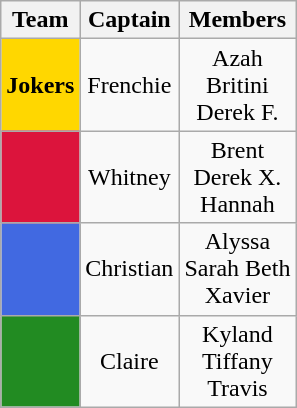<table class="wikitable" style="text-align:center;">
<tr>
<th scope="col">Team</th>
<th scope="col">Captain</th>
<th scope="col">Members</th>
</tr>
<tr>
<th scope="row" style="background:gold;">Jokers<br></th>
<td>Frenchie</td>
<td>Azah<br>Britini<br>Derek F.</td>
</tr>
<tr>
<th scope="row" style="background:crimson;"><br></th>
<td>Whitney</td>
<td>Brent<br>Derek X.<br>Hannah</td>
</tr>
<tr>
<th scope="row" style="background:royalblue;"><br></th>
<td>Christian</td>
<td>Alyssa<br>Sarah Beth<br>Xavier</td>
</tr>
<tr>
<th scope="row" style="background:forestgreen;"><br></th>
<td>Claire</td>
<td>Kyland<br>Tiffany<br>Travis</td>
</tr>
</table>
